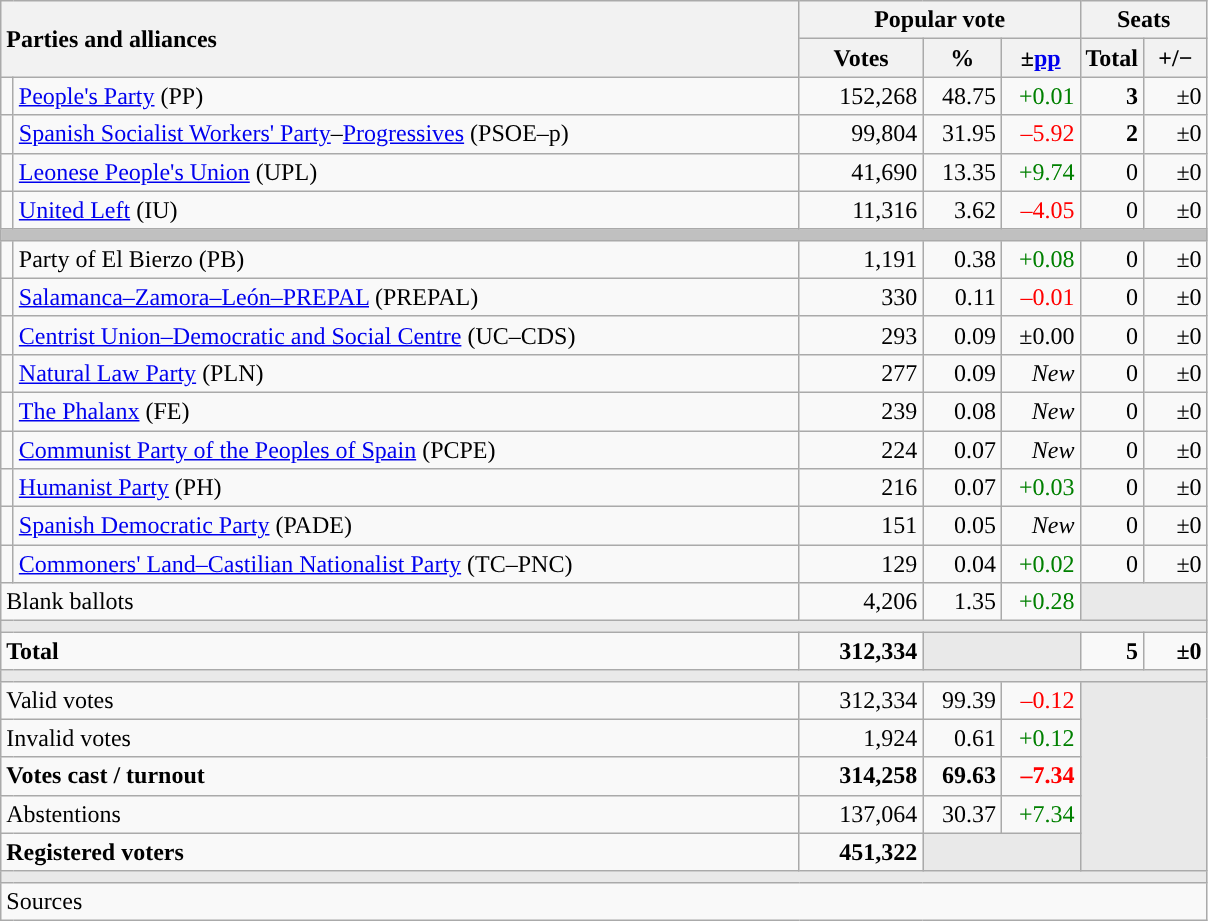<table class="wikitable" style="text-align:right;">
<tr>
<th style="text-align:left;" rowspan="2" colspan="2" width="525">Parties and alliances</th>
<th colspan="3">Popular vote</th>
<th colspan="2">Seats</th>
</tr>
<tr>
<th width="75">Votes</th>
<th width="45">%</th>
<th width="45">±<a href='#'>pp</a></th>
<th width="35">Total</th>
<th width="35">+/−</th>
</tr>
<tr>
<td width="1" style="color:inherit;background:"></td>
<td align="left"><a href='#'>People's Party</a> (PP)</td>
<td>152,268</td>
<td>48.75</td>
<td style="color:green;">+0.01</td>
<td><strong>3</strong></td>
<td>±0</td>
</tr>
<tr>
<td style="color:inherit;background:"></td>
<td align="left"><a href='#'>Spanish Socialist Workers' Party</a>–<a href='#'>Progressives</a> (PSOE–p)</td>
<td>99,804</td>
<td>31.95</td>
<td style="color:red;">–5.92</td>
<td><strong>2</strong></td>
<td>±0</td>
</tr>
<tr>
<td style="color:inherit;background:"></td>
<td align="left"><a href='#'>Leonese People's Union</a> (UPL)</td>
<td>41,690</td>
<td>13.35</td>
<td style="color:green;">+9.74</td>
<td>0</td>
<td>±0</td>
</tr>
<tr>
<td style="color:inherit;background:"></td>
<td align="left"><a href='#'>United Left</a> (IU)</td>
<td>11,316</td>
<td>3.62</td>
<td style="color:red;">–4.05</td>
<td>0</td>
<td>±0</td>
</tr>
<tr>
<td colspan="7" bgcolor="#C0C0C0"></td>
</tr>
<tr>
<td style="color:inherit;background:"></td>
<td align="left">Party of El Bierzo (PB)</td>
<td>1,191</td>
<td>0.38</td>
<td style="color:green;">+0.08</td>
<td>0</td>
<td>±0</td>
</tr>
<tr>
<td style="color:inherit;background:"></td>
<td align="left"><a href='#'>Salamanca–Zamora–León–PREPAL</a> (PREPAL)</td>
<td>330</td>
<td>0.11</td>
<td style="color:red;">–0.01</td>
<td>0</td>
<td>±0</td>
</tr>
<tr>
<td style="color:inherit;background:"></td>
<td align="left"><a href='#'>Centrist Union–Democratic and Social Centre</a> (UC–CDS)</td>
<td>293</td>
<td>0.09</td>
<td>±0.00</td>
<td>0</td>
<td>±0</td>
</tr>
<tr>
<td style="color:inherit;background:"></td>
<td align="left"><a href='#'>Natural Law Party</a> (PLN)</td>
<td>277</td>
<td>0.09</td>
<td><em>New</em></td>
<td>0</td>
<td>±0</td>
</tr>
<tr>
<td style="color:inherit;background:"></td>
<td align="left"><a href='#'>The Phalanx</a> (FE)</td>
<td>239</td>
<td>0.08</td>
<td><em>New</em></td>
<td>0</td>
<td>±0</td>
</tr>
<tr>
<td style="color:inherit;background:"></td>
<td align="left"><a href='#'>Communist Party of the Peoples of Spain</a> (PCPE)</td>
<td>224</td>
<td>0.07</td>
<td><em>New</em></td>
<td>0</td>
<td>±0</td>
</tr>
<tr>
<td style="color:inherit;background:"></td>
<td align="left"><a href='#'>Humanist Party</a> (PH)</td>
<td>216</td>
<td>0.07</td>
<td style="color:green;">+0.03</td>
<td>0</td>
<td>±0</td>
</tr>
<tr>
<td style="color:inherit;background:"></td>
<td align="left"><a href='#'>Spanish Democratic Party</a> (PADE)</td>
<td>151</td>
<td>0.05</td>
<td><em>New</em></td>
<td>0</td>
<td>±0</td>
</tr>
<tr>
<td style="color:inherit;background:"></td>
<td align="left"><a href='#'>Commoners' Land–Castilian Nationalist Party</a> (TC–PNC)</td>
<td>129</td>
<td>0.04</td>
<td style="color:green;">+0.02</td>
<td>0</td>
<td>±0</td>
</tr>
<tr>
<td align="left" colspan="2">Blank ballots</td>
<td>4,206</td>
<td>1.35</td>
<td style="color:green;">+0.28</td>
<td bgcolor="#E9E9E9" colspan="2"></td>
</tr>
<tr>
<td colspan="7" bgcolor="#E9E9E9"></td>
</tr>
<tr style="font-weight:bold;">
<td align="left" colspan="2">Total</td>
<td>312,334</td>
<td bgcolor="#E9E9E9" colspan="2"></td>
<td>5</td>
<td>±0</td>
</tr>
<tr>
<td colspan="7" bgcolor="#E9E9E9"></td>
</tr>
<tr>
<td align="left" colspan="2">Valid votes</td>
<td>312,334</td>
<td>99.39</td>
<td style="color:red;">–0.12</td>
<td bgcolor="#E9E9E9" colspan="2" rowspan="5"></td>
</tr>
<tr>
<td align="left" colspan="2">Invalid votes</td>
<td>1,924</td>
<td>0.61</td>
<td style="color:green;">+0.12</td>
</tr>
<tr style="font-weight:bold;">
<td align="left" colspan="2">Votes cast / turnout</td>
<td>314,258</td>
<td>69.63</td>
<td style="color:red;">–7.34</td>
</tr>
<tr>
<td align="left" colspan="2">Abstentions</td>
<td>137,064</td>
<td>30.37</td>
<td style="color:green;">+7.34</td>
</tr>
<tr style="font-weight:bold;">
<td align="left" colspan="2">Registered voters</td>
<td>451,322</td>
<td bgcolor="#E9E9E9" colspan="2"></td>
</tr>
<tr>
<td colspan="7" bgcolor="#E9E9E9"></td>
</tr>
<tr>
<td align="left" colspan="7">Sources</td>
</tr>
</table>
